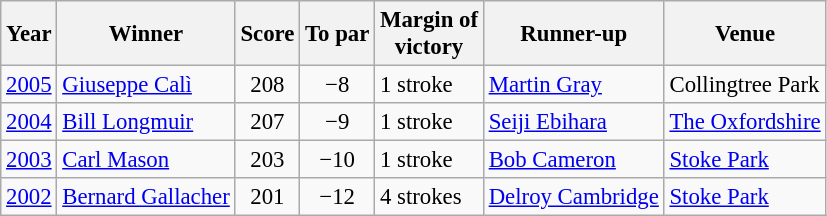<table class="wikitable" style="font-size:95%">
<tr>
<th>Year</th>
<th>Winner</th>
<th>Score</th>
<th>To par</th>
<th>Margin of<br>victory</th>
<th>Runner-up</th>
<th>Venue</th>
</tr>
<tr>
<td><a href='#'>2005</a></td>
<td> <a href='#'>Giuseppe Calì</a></td>
<td align=center>208</td>
<td align=center>−8</td>
<td>1 stroke</td>
<td> <a href='#'>Martin Gray</a></td>
<td>Collingtree Park</td>
</tr>
<tr>
<td><a href='#'>2004</a></td>
<td> <a href='#'>Bill Longmuir</a></td>
<td align=center>207</td>
<td align=center>−9</td>
<td>1 stroke</td>
<td> <a href='#'>Seiji Ebihara</a></td>
<td><a href='#'>The Oxfordshire</a></td>
</tr>
<tr>
<td><a href='#'>2003</a></td>
<td> <a href='#'>Carl Mason</a></td>
<td align=center>203</td>
<td align=center>−10</td>
<td>1 stroke</td>
<td> <a href='#'>Bob Cameron</a></td>
<td><a href='#'>Stoke Park</a></td>
</tr>
<tr>
<td><a href='#'>2002</a></td>
<td> <a href='#'>Bernard Gallacher</a></td>
<td align=center>201</td>
<td align=center>−12</td>
<td>4 strokes</td>
<td> <a href='#'>Delroy Cambridge</a></td>
<td><a href='#'>Stoke Park</a></td>
</tr>
</table>
